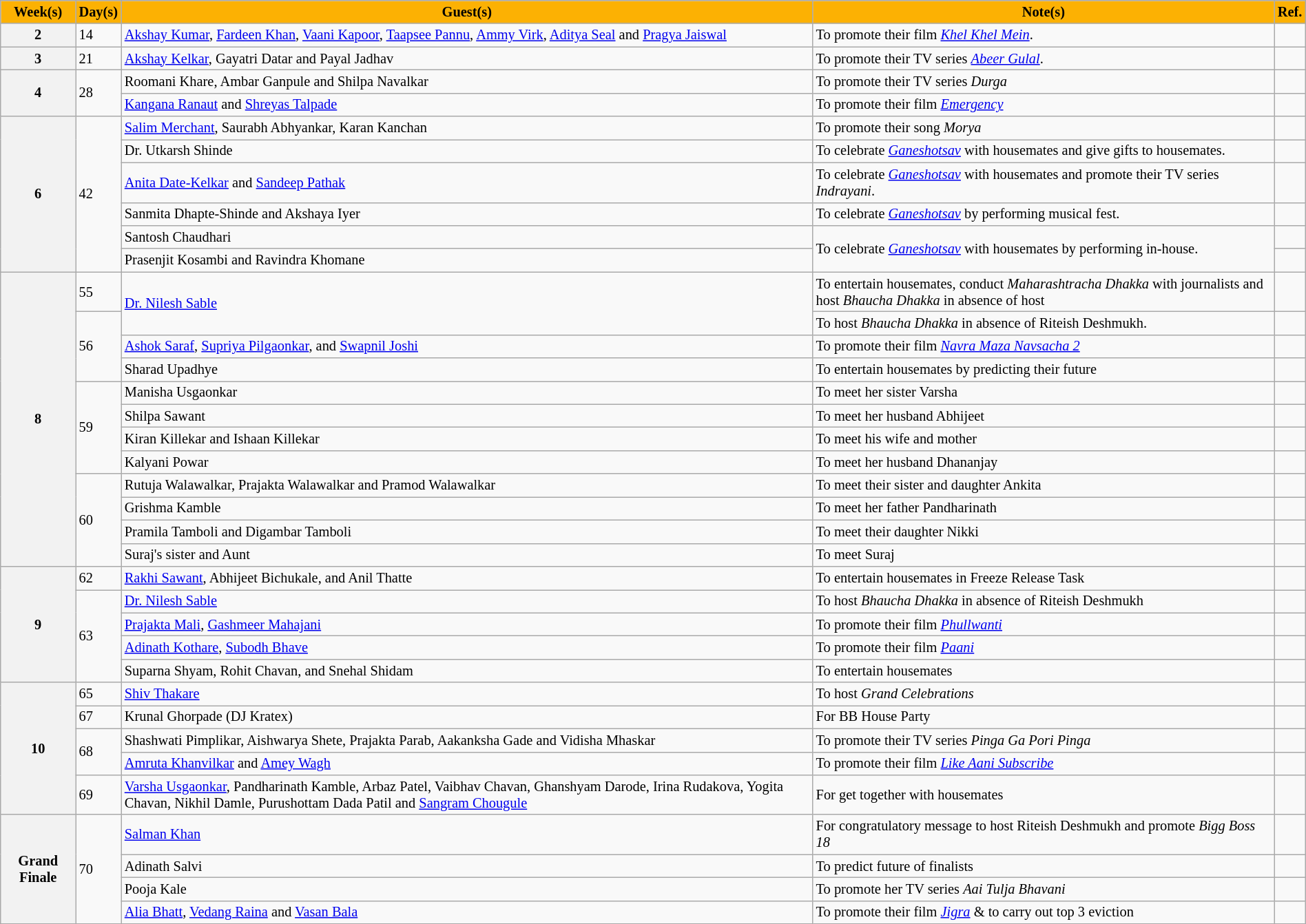<table class="wikitable" style="font-size:85%; width:100%;">
<tr>
<th style="background-color:#FCB103">Week(s)</th>
<th style="background-color:#FCB103">Day(s)</th>
<th style="background-color:#FCB103">Guest(s)</th>
<th style="background-color:#FCB103">Note(s)</th>
<th style="background-color:#FCB103">Ref.</th>
</tr>
<tr>
<th>2</th>
<td>14</td>
<td><a href='#'>Akshay Kumar</a>, <a href='#'>Fardeen Khan</a>, <a href='#'>Vaani Kapoor</a>, <a href='#'>Taapsee Pannu</a>, <a href='#'>Ammy Virk</a>, <a href='#'>Aditya Seal</a> and <a href='#'>Pragya Jaiswal</a></td>
<td>To promote their film <em><a href='#'>Khel Khel Mein</a></em>.</td>
<td></td>
</tr>
<tr>
<th>3</th>
<td>21</td>
<td><a href='#'>Akshay Kelkar</a>, Gayatri Datar and Payal Jadhav</td>
<td>To promote their TV series <em><a href='#'>Abeer Gulal</a></em>.</td>
<td></td>
</tr>
<tr>
<th rowspan="2">4</th>
<td rowspan="2">28</td>
<td>Roomani Khare, Ambar Ganpule and Shilpa Navalkar</td>
<td>To promote their TV series <em>Durga</em></td>
<td></td>
</tr>
<tr>
<td><a href='#'>Kangana Ranaut</a> and <a href='#'>Shreyas Talpade</a></td>
<td>To promote their film <em><a href='#'>Emergency</a></em></td>
<td></td>
</tr>
<tr>
<th rowspan="6">6</th>
<td rowspan="6">42</td>
<td><a href='#'>Salim Merchant</a>, Saurabh Abhyankar, Karan Kanchan</td>
<td>To promote their song <em>Morya</em></td>
<td></td>
</tr>
<tr>
<td>Dr. Utkarsh Shinde</td>
<td>To celebrate <em><a href='#'>Ganeshotsav</a></em> with housemates and give gifts to housemates.</td>
<td></td>
</tr>
<tr>
<td><a href='#'>Anita Date-Kelkar</a> and <a href='#'>Sandeep Pathak</a></td>
<td>To celebrate <em><a href='#'>Ganeshotsav</a></em> with housemates and promote their TV series <em>Indrayani</em>.</td>
<td></td>
</tr>
<tr>
<td>Sanmita Dhapte-Shinde and Akshaya Iyer</td>
<td>To celebrate <em><a href='#'>Ganeshotsav</a></em> by performing musical fest.</td>
<td></td>
</tr>
<tr>
<td>Santosh Chaudhari</td>
<td rowspan="2">To celebrate <em><a href='#'>Ganeshotsav</a></em> with housemates by performing in-house.</td>
<td></td>
</tr>
<tr>
<td>Prasenjit Kosambi and Ravindra Khomane</td>
<td></td>
</tr>
<tr>
<th rowspan="12">8</th>
<td>55</td>
<td rowspan=2><a href='#'>Dr. Nilesh Sable</a></td>
<td>To entertain housemates, conduct <em>Maharashtracha Dhakka</em> with journalists and host <em>Bhaucha Dhakka</em> in absence of host</td>
<td></td>
</tr>
<tr>
<td rowspan="3">56</td>
<td>To host <em>Bhaucha Dhakka</em> in absence of Riteish Deshmukh.</td>
<td></td>
</tr>
<tr>
<td><a href='#'>Ashok Saraf</a>, <a href='#'>Supriya Pilgaonkar</a>, and <a href='#'>Swapnil Joshi</a></td>
<td>To promote their film <em><a href='#'>Navra Maza Navsacha 2</a></em></td>
<td></td>
</tr>
<tr>
<td>Sharad Upadhye</td>
<td>To entertain housemates by predicting their future</td>
<td></td>
</tr>
<tr>
<td rowspan="4">59</td>
<td>Manisha Usgaonkar</td>
<td>To meet her sister Varsha</td>
<td></td>
</tr>
<tr>
<td>Shilpa Sawant</td>
<td>To meet her husband Abhijeet</td>
<td></td>
</tr>
<tr>
<td>Kiran Killekar and Ishaan Killekar</td>
<td>To meet his wife and mother</td>
<td></td>
</tr>
<tr>
<td>Kalyani Powar</td>
<td>To meet her husband Dhananjay</td>
<td></td>
</tr>
<tr>
<td rowspan="4">60</td>
<td>Rutuja Walawalkar, Prajakta Walawalkar and Pramod Walawalkar</td>
<td>To meet their sister and daughter Ankita</td>
<td></td>
</tr>
<tr>
<td>Grishma Kamble</td>
<td>To meet her father Pandharinath</td>
<td></td>
</tr>
<tr>
<td>Pramila Tamboli and Digambar Tamboli</td>
<td>To meet their daughter Nikki</td>
<td></td>
</tr>
<tr>
<td>Suraj's sister and Aunt</td>
<td>To meet Suraj</td>
<td></td>
</tr>
<tr>
<th rowspan="5">9</th>
<td>62</td>
<td><a href='#'>Rakhi Sawant</a>, Abhijeet Bichukale, and Anil Thatte</td>
<td>To entertain housemates in Freeze Release Task</td>
<td></td>
</tr>
<tr>
<td rowspan="4">63</td>
<td><a href='#'>Dr. Nilesh Sable</a></td>
<td>To host <em>Bhaucha Dhakka</em> in absence of Riteish Deshmukh</td>
<td></td>
</tr>
<tr>
<td><a href='#'>Prajakta Mali</a>, <a href='#'>Gashmeer Mahajani</a></td>
<td>To promote their film <em><a href='#'>Phullwanti</a></em></td>
<td></td>
</tr>
<tr>
<td><a href='#'>Adinath Kothare</a>, <a href='#'>Subodh Bhave</a></td>
<td>To promote their film <em><a href='#'>Paani</a></em></td>
<td></td>
</tr>
<tr>
<td>Suparna Shyam, Rohit Chavan, and Snehal Shidam</td>
<td>To entertain housemates</td>
<td></td>
</tr>
<tr>
<th rowspan="5">10</th>
<td>65</td>
<td><a href='#'>Shiv Thakare</a></td>
<td>To host <em>Grand Celebrations</em></td>
<td></td>
</tr>
<tr>
<td>67</td>
<td>Krunal Ghorpade (DJ Kratex)</td>
<td>For BB House Party</td>
<td></td>
</tr>
<tr>
<td rowspan="2">68</td>
<td>Shashwati Pimplikar, Aishwarya Shete, Prajakta Parab, Aakanksha Gade and Vidisha Mhaskar</td>
<td>To promote their TV series <em>Pinga Ga Pori Pinga</em></td>
<td></td>
</tr>
<tr>
<td><a href='#'>Amruta Khanvilkar</a> and <a href='#'>Amey Wagh</a></td>
<td>To promote their film <em><a href='#'>Like Aani Subscribe</a></em></td>
<td></td>
</tr>
<tr>
<td>69</td>
<td><a href='#'>Varsha Usgaonkar</a>, Pandharinath Kamble, Arbaz Patel, Vaibhav Chavan, Ghanshyam Darode, Irina Rudakova, Yogita Chavan, Nikhil Damle, Purushottam Dada Patil and <a href='#'>Sangram Chougule</a></td>
<td>For get together with housemates</td>
<td></td>
</tr>
<tr>
<th rowspan="4">Grand Finale</th>
<td rowspan="4">70</td>
<td><a href='#'>Salman Khan</a></td>
<td>For congratulatory message to host Riteish Deshmukh and promote <em>Bigg Boss 18</em></td>
<td></td>
</tr>
<tr>
<td>Adinath Salvi</td>
<td>To predict future of finalists</td>
<td></td>
</tr>
<tr>
<td>Pooja Kale</td>
<td>To promote her TV series <em>Aai Tulja Bhavani</em></td>
<td></td>
</tr>
<tr>
<td><a href='#'>Alia Bhatt</a>, <a href='#'>Vedang Raina</a> and <a href='#'>Vasan Bala</a></td>
<td>To promote their film <em><a href='#'>Jigra</a></em> & to carry out top 3 eviction</td>
<td></td>
</tr>
</table>
